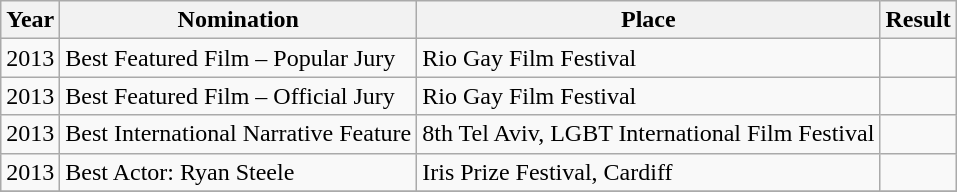<table class="wikitable">
<tr>
<th>Year</th>
<th>Nomination</th>
<th>Place</th>
<th>Result</th>
</tr>
<tr>
<td>2013</td>
<td>Best Featured Film – Popular Jury</td>
<td>Rio Gay Film Festival</td>
<td></td>
</tr>
<tr>
<td>2013</td>
<td>Best Featured Film – Official Jury</td>
<td>Rio Gay Film Festival</td>
<td></td>
</tr>
<tr>
<td>2013</td>
<td>Best International Narrative Feature</td>
<td>8th Tel Aviv, LGBT International Film Festival</td>
<td></td>
</tr>
<tr>
<td>2013</td>
<td>Best Actor: Ryan Steele</td>
<td>Iris Prize Festival, Cardiff</td>
<td></td>
</tr>
<tr>
</tr>
</table>
